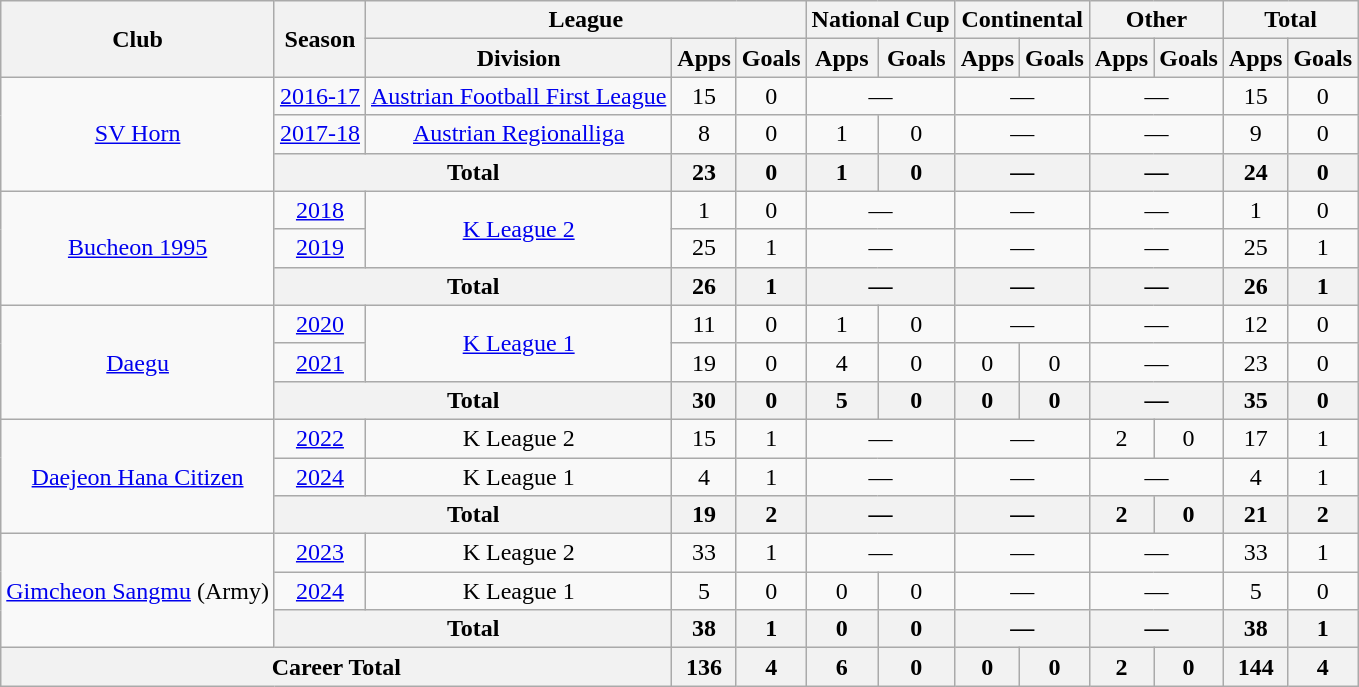<table class="wikitable" style="text-align: center">
<tr>
<th rowspan="2">Club</th>
<th rowspan="2">Season</th>
<th colspan="3">League</th>
<th colspan="2">National Cup</th>
<th colspan="2">Continental</th>
<th colspan="2">Other</th>
<th colspan="2">Total</th>
</tr>
<tr>
<th>Division</th>
<th>Apps</th>
<th>Goals</th>
<th>Apps</th>
<th>Goals</th>
<th>Apps</th>
<th>Goals</th>
<th>Apps</th>
<th>Goals</th>
<th>Apps</th>
<th>Goals</th>
</tr>
<tr>
<td rowspan="3"><a href='#'>SV Horn</a></td>
<td><a href='#'>2016-17</a></td>
<td><a href='#'>Austrian Football First League</a></td>
<td>15</td>
<td>0</td>
<td colspan="2">—</td>
<td colspan="2">—</td>
<td colspan="2">—</td>
<td>15</td>
<td>0</td>
</tr>
<tr>
<td><a href='#'>2017-18</a></td>
<td><a href='#'>Austrian Regionalliga</a></td>
<td>8</td>
<td>0</td>
<td>1</td>
<td>0</td>
<td colspan="2">—</td>
<td colspan="2">—</td>
<td>9</td>
<td>0</td>
</tr>
<tr>
<th colspan="2">Total</th>
<th>23</th>
<th>0</th>
<th>1</th>
<th>0</th>
<th colspan="2">—</th>
<th colspan="2">—</th>
<th>24</th>
<th>0</th>
</tr>
<tr>
<td rowspan="3"><a href='#'>Bucheon 1995</a></td>
<td><a href='#'>2018</a></td>
<td rowspan="2"><a href='#'>K League 2</a></td>
<td>1</td>
<td>0</td>
<td colspan="2">—</td>
<td colspan="2">—</td>
<td colspan="2">—</td>
<td>1</td>
<td>0</td>
</tr>
<tr>
<td><a href='#'>2019</a></td>
<td>25</td>
<td>1</td>
<td colspan="2">—</td>
<td colspan="2">—</td>
<td colspan="2">—</td>
<td>25</td>
<td>1</td>
</tr>
<tr>
<th colspan="2">Total</th>
<th>26</th>
<th>1</th>
<th colspan="2">—</th>
<th colspan="2">—</th>
<th colspan="2">—</th>
<th>26</th>
<th>1</th>
</tr>
<tr>
<td rowspan="3"><a href='#'>Daegu</a></td>
<td><a href='#'>2020</a></td>
<td rowspan="2"><a href='#'>K League 1</a></td>
<td>11</td>
<td>0</td>
<td>1</td>
<td>0</td>
<td colspan="2">—</td>
<td colspan="2">—</td>
<td>12</td>
<td>0</td>
</tr>
<tr>
<td><a href='#'>2021</a></td>
<td>19</td>
<td>0</td>
<td>4</td>
<td>0</td>
<td>0</td>
<td>0</td>
<td colspan="2">—</td>
<td>23</td>
<td>0</td>
</tr>
<tr>
<th colspan="2">Total</th>
<th>30</th>
<th>0</th>
<th>5</th>
<th>0</th>
<th>0</th>
<th>0</th>
<th colspan="2">—</th>
<th>35</th>
<th>0</th>
</tr>
<tr>
<td rowspan="3"><a href='#'>Daejeon Hana Citizen</a></td>
<td><a href='#'>2022</a></td>
<td>K League 2</td>
<td>15</td>
<td>1</td>
<td colspan="2">—</td>
<td colspan="2">—</td>
<td>2</td>
<td>0</td>
<td>17</td>
<td>1</td>
</tr>
<tr>
<td><a href='#'>2024</a></td>
<td>K League 1</td>
<td>4</td>
<td>1</td>
<td colspan="2">—</td>
<td colspan="2">—</td>
<td colspan="2">—</td>
<td>4</td>
<td>1</td>
</tr>
<tr>
<th colspan="2">Total</th>
<th>19</th>
<th>2</th>
<th colspan="2">—</th>
<th colspan="2">—</th>
<th>2</th>
<th>0</th>
<th>21</th>
<th>2</th>
</tr>
<tr>
<td rowspan="3"><a href='#'>Gimcheon Sangmu</a> (Army)</td>
<td><a href='#'>2023</a></td>
<td>K League 2</td>
<td>33</td>
<td>1</td>
<td colspan="2">—</td>
<td colspan="2">—</td>
<td colspan="2">—</td>
<td>33</td>
<td>1</td>
</tr>
<tr>
<td><a href='#'>2024</a></td>
<td>K League 1</td>
<td>5</td>
<td>0</td>
<td>0</td>
<td>0</td>
<td colspan="2">—</td>
<td colspan="2">—</td>
<td>5</td>
<td>0</td>
</tr>
<tr>
<th colspan="2">Total</th>
<th>38</th>
<th>1</th>
<th>0</th>
<th>0</th>
<th colspan="2">—</th>
<th colspan="2">—</th>
<th>38</th>
<th>1</th>
</tr>
<tr>
<th colspan="3">Career Total</th>
<th>136</th>
<th>4</th>
<th>6</th>
<th>0</th>
<th>0</th>
<th>0</th>
<th>2</th>
<th>0</th>
<th>144</th>
<th>4</th>
</tr>
</table>
